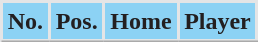<table class="wikitable sortable">
<tr>
<th style="background:#8CD2F4; color:#231F20; border:2px solid #E4E5E6;" scope="col">No.</th>
<th style="background:#8CD2F4; color:#231F20; border:2px solid #E4E5E6;" scope="col">Pos.</th>
<th style="background:#8CD2F4; color:#231F20; border:2px solid #E4E5E6;" scope="col">Home</th>
<th style="background:#8CD2F4; color:#231F20; border:2px solid #E4E5E6;" scope="col">Player</th>
</tr>
<tr>
</tr>
</table>
